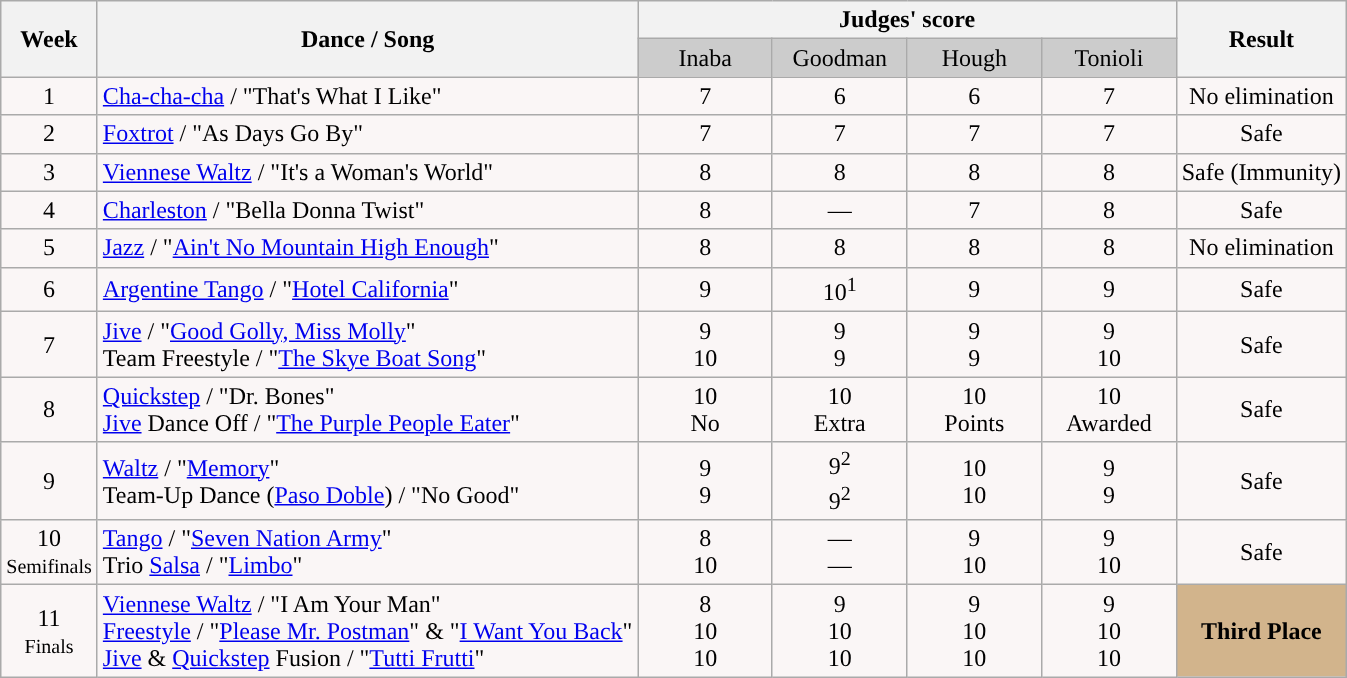<table class="wikitable" style="text-align:center;">
<tr style="text-align:center;">
<th rowspan="2" bgcolor="#CCCCCC" align="Center">Week</th>
<th rowspan="2" bgcolor="#CCCCCC" align="Center">Dance / Song</th>
<th colspan="4" bgcolor="#CCCCCC" align="Center">Judges' score</th>
<th rowspan="2" bgcolor="#CCCCCC" align="Center">Result</th>
</tr>
<tr>
<td bgcolor="#CCCCCC" width="10%" align="center">Inaba</td>
<td bgcolor="#CCCCCC" width="10%" align="center">Goodman</td>
<td bgcolor="#CCCCCC" width="10%" align="center">Hough</td>
<td bgcolor="#CCCCCC" width="10%" align="center">Tonioli</td>
</tr>
<tr>
<td bgcolor="#FAF6F6">1</td>
<td align="left" bgcolor="#FAF6F6"><a href='#'>Cha-cha-cha</a> / "That's What I Like"</td>
<td bgcolor="#FAF6F6">7</td>
<td bgcolor="#FAF6F6">6</td>
<td bgcolor="#FAF6F6">6</td>
<td bgcolor="#FAF6F6">7</td>
<td bgcolor="#FAF6F6">No elimination</td>
</tr>
<tr>
<td bgcolor="#FAF6F6">2</td>
<td align="left" bgcolor="#FAF6F6"><a href='#'>Foxtrot</a> / "As Days Go By"</td>
<td bgcolor="#FAF6F6">7</td>
<td bgcolor="#FAF6F6">7</td>
<td bgcolor="#FAF6F6">7</td>
<td bgcolor="#FAF6F6">7</td>
<td bgcolor="#FAF6F6">Safe</td>
</tr>
<tr>
<td bgcolor="#FAF6F6">3</td>
<td align="left" bgcolor="#FAF6F6"><a href='#'>Viennese Waltz</a> / "It's a Woman's World"</td>
<td bgcolor="#FAF6F6">8</td>
<td bgcolor="#FAF6F6">8</td>
<td bgcolor="#FAF6F6">8</td>
<td bgcolor="#FAF6F6">8</td>
<td bgcolor="#FAF6F6">Safe (Immunity)</td>
</tr>
<tr>
<td bgcolor="#FAF6F6">4</td>
<td align="left" bgcolor="#FAF6F6"><a href='#'>Charleston</a> / "Bella Donna Twist"</td>
<td bgcolor="#FAF6F6">8</td>
<td bgcolor="#FAF6F6">—</td>
<td bgcolor="#FAF6F6">7</td>
<td bgcolor="#FAF6F6">8</td>
<td bgcolor="#FAF6F6">Safe</td>
</tr>
<tr>
<td bgcolor="#FAF6F6">5</td>
<td align="left" bgcolor="#FAF6F6"><a href='#'>Jazz</a> / "<a href='#'>Ain't No Mountain High Enough</a>"</td>
<td bgcolor="#FAF6F6">8</td>
<td bgcolor="#FAF6F6">8</td>
<td bgcolor="#FAF6F6">8</td>
<td bgcolor="#FAF6F6">8</td>
<td bgcolor="#FAF6F6">No elimination</td>
</tr>
<tr>
<td bgcolor="#FAF6F6">6</td>
<td align="left" bgcolor="#FAF6F6"><a href='#'>Argentine Tango</a> / "<a href='#'>Hotel California</a>"</td>
<td bgcolor="#FAF6F6">9</td>
<td bgcolor="#FAF6F6">10<sup>1</sup></td>
<td bgcolor="#FAF6F6">9</td>
<td bgcolor="#FAF6F6">9</td>
<td bgcolor="#FAF6F6">Safe</td>
</tr>
<tr>
<td bgcolor="#FAF6F6">7</td>
<td align="left" bgcolor="#FAF6F6"><a href='#'>Jive</a> / "<a href='#'>Good Golly, Miss Molly</a>"<br>Team Freestyle / "<a href='#'>The Skye Boat Song</a>"</td>
<td bgcolor="#FAF6F6">9<br>10</td>
<td bgcolor="#FAF6F6">9<br>9</td>
<td bgcolor="#FAF6F6">9<br>9</td>
<td bgcolor="#FAF6F6">9<br>10</td>
<td bgcolor="#FAF6F6">Safe</td>
</tr>
<tr>
<td bgcolor="#FAF6F6">8</td>
<td align="left" bgcolor="#FAF6F6"><a href='#'>Quickstep</a> / "Dr. Bones"<br><a href='#'>Jive</a> Dance Off / "<a href='#'>The Purple People Eater</a>"</td>
<td bgcolor="#FAF6F6">10<br>No</td>
<td bgcolor="#FAF6F6">10<br>Extra</td>
<td bgcolor="#FAF6F6">10<br>Points</td>
<td bgcolor="#FAF6F6">10<br>Awarded</td>
<td bgcolor="#FAF6F6">Safe</td>
</tr>
<tr>
<td bgcolor="#FAF6F6">9</td>
<td align="left" bgcolor="#FAF6F6"><a href='#'>Waltz</a> / "<a href='#'>Memory</a>"<br>Team-Up Dance (<a href='#'>Paso Doble</a>) / "No Good"</td>
<td bgcolor="#FAF6F6">9<br>9</td>
<td bgcolor="#FAF6F6">9<sup>2</sup><br>9<sup>2</sup></td>
<td bgcolor="#FAF6F6">10<br>10</td>
<td bgcolor="#FAF6F6">9<br>9</td>
<td bgcolor="#FAF6F6">Safe</td>
</tr>
<tr>
<td bgcolor="#FAF6F6">10<br><small>Semifinals</small></td>
<td align="left" bgcolor="#FAF6F6"><a href='#'>Tango</a> / "<a href='#'>Seven Nation Army</a>"<br>Trio <a href='#'>Salsa</a> / "<a href='#'>Limbo</a>"</td>
<td bgcolor="#FAF6F6">8<br>10</td>
<td bgcolor="#FAF6F6">—<br>—</td>
<td bgcolor="#FAF6F6">9<br>10</td>
<td bgcolor="#FAF6F6">9<br>10</td>
<td bgcolor="#FAF6F6">Safe</td>
</tr>
<tr>
<td bgcolor="#FAF6F6">11<br><small>Finals</small></td>
<td align="left" bgcolor="#FAF6F6"><a href='#'>Viennese Waltz</a> / "I Am Your Man"<br><a href='#'>Freestyle</a> / "<a href='#'>Please Mr. Postman</a>" & "<a href='#'>I Want You Back</a>"<br><a href='#'>Jive</a> & <a href='#'>Quickstep</a> Fusion / "<a href='#'>Tutti Frutti</a>"</td>
<td bgcolor="#FAF6F6">8<br>10<br>10</td>
<td bgcolor="#FAF6F6">9<br>10<br>10</td>
<td bgcolor="#FAF6F6">9<br>10<br>10</td>
<td bgcolor="#FAF6F6">9<br>10<br>10</td>
<th style="background:tan;">Third Place</th>
</tr>
</table>
